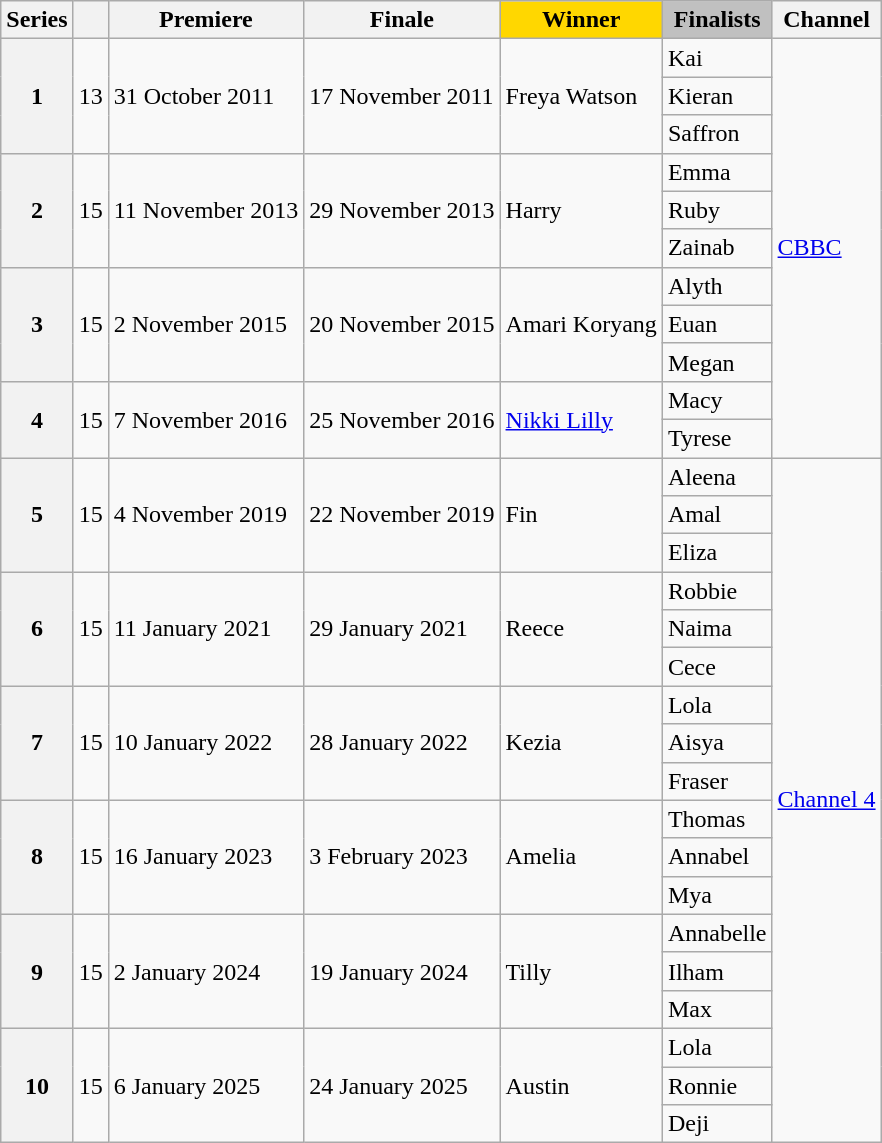<table class="wikitable col2center col7center">
<tr>
<th scope="col">Series</th>
<th scope="col"></th>
<th scope="col">Premiere</th>
<th scope="col">Finale</th>
<th scope="col" style="background:gold;">Winner</th>
<th scope="col" style="background:silver;">Finalists</th>
<th scope="col">Channel</th>
</tr>
<tr>
<th scope="rowgroup" rowspan="3">1</th>
<td rowspan="3">13</td>
<td rowspan="3">31 October 2011</td>
<td rowspan="3">17 November 2011</td>
<td rowspan="3">Freya Watson</td>
<td>Kai</td>
<td rowspan="11"><a href='#'>CBBC</a></td>
</tr>
<tr>
<td style="text-align:left;">Kieran</td>
</tr>
<tr>
<td style="text-align:left;">Saffron</td>
</tr>
<tr>
<th scope="rowgroup" rowspan="3">2</th>
<td rowspan="3">15</td>
<td rowspan="3">11 November 2013</td>
<td rowspan="3">29 November 2013</td>
<td rowspan="3">Harry</td>
<td>Emma</td>
</tr>
<tr>
<td>Ruby</td>
</tr>
<tr>
<td>Zainab</td>
</tr>
<tr>
<th scope="rowgroup" rowspan="3">3</th>
<td rowspan="3">15</td>
<td rowspan="3">2 November 2015</td>
<td rowspan="3">20 November 2015</td>
<td rowspan="3">Amari Koryang</td>
<td>Alyth</td>
</tr>
<tr>
<td>Euan</td>
</tr>
<tr>
<td>Megan</td>
</tr>
<tr>
<th scope="rowgroup" rowspan="2">4</th>
<td rowspan="2">15</td>
<td rowspan="2">7 November 2016</td>
<td rowspan="2">25 November 2016</td>
<td rowspan="2"><a href='#'>Nikki Lilly</a></td>
<td>Macy</td>
</tr>
<tr>
<td>Tyrese</td>
</tr>
<tr>
<th scope="row" rowspan="3">5</th>
<td rowspan="3">15</td>
<td rowspan="3">4 November 2019</td>
<td rowspan="3">22 November 2019</td>
<td rowspan="3">Fin</td>
<td style="text-align:left;">Aleena</td>
<td rowspan="21"><a href='#'>Channel 4</a></td>
</tr>
<tr>
<td>Amal</td>
</tr>
<tr>
<td>Eliza</td>
</tr>
<tr>
<th scope="rowgroup" rowspan="3">6</th>
<td rowspan="3">15</td>
<td rowspan="3">11 January 2021</td>
<td rowspan="3">29 January 2021</td>
<td rowspan="3">Reece</td>
<td>Robbie</td>
</tr>
<tr>
<td>Naima</td>
</tr>
<tr>
<td>Cece</td>
</tr>
<tr>
<th scope="rowgroup" rowspan="3">7</th>
<td rowspan="3">15</td>
<td rowspan="3">10 January 2022</td>
<td rowspan="3">28 January 2022</td>
<td rowspan="3">Kezia</td>
<td>Lola</td>
</tr>
<tr>
<td>Aisya</td>
</tr>
<tr>
<td>Fraser</td>
</tr>
<tr>
<th scope"rowgroup" rowspan="3">8</th>
<td rowspan="3">15</td>
<td rowspan="3">16 January 2023</td>
<td rowspan="3">3 February 2023</td>
<td rowspan="3">Amelia</td>
<td>Thomas</td>
</tr>
<tr>
<td>Annabel</td>
</tr>
<tr>
<td>Mya</td>
</tr>
<tr>
<th scope"row" rowspan="3">9</th>
<td rowspan="3">15</td>
<td rowspan="3">2 January 2024</td>
<td rowspan="3">19 January 2024</td>
<td rowspan="3">Tilly</td>
<td>Annabelle</td>
</tr>
<tr>
<td>Ilham</td>
</tr>
<tr>
<td>Max</td>
</tr>
<tr>
<th scope"row" rowspan="3">10</th>
<td rowspan="3">15</td>
<td rowspan="3">6 January 2025</td>
<td rowspan="3">24 January 2025</td>
<td rowspan="3">Austin</td>
<td>Lola</td>
</tr>
<tr>
<td>Ronnie</td>
</tr>
<tr>
<td>Deji</td>
</tr>
</table>
